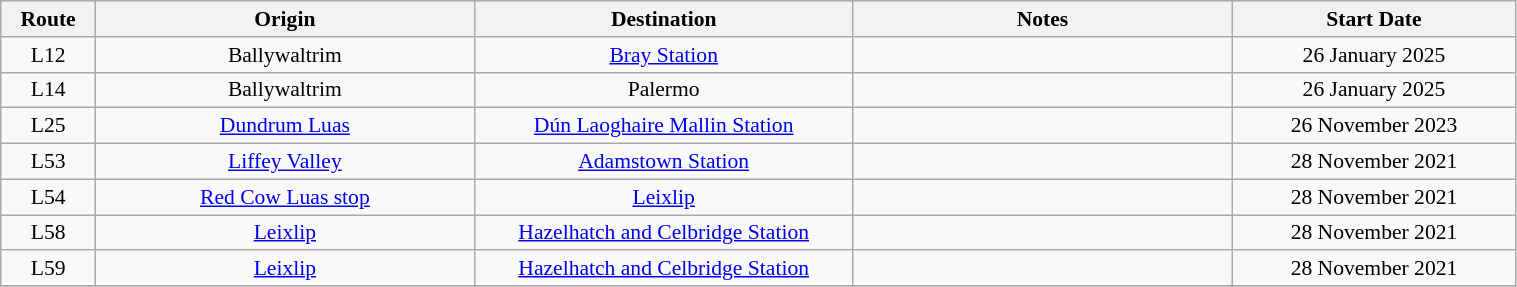<table class="wikitable" style="font-size: 90%; text-align:center" width="80%">
<tr>
<th width="5%">Route</th>
<th width="20%">Origin</th>
<th width="20%">Destination</th>
<th width="20%">Notes</th>
<th width="15%">Start Date</th>
</tr>
<tr>
<td>L12</td>
<td>Ballywaltrim</td>
<td><a href='#'>Bray Station</a></td>
<td></td>
<td>26 January 2025</td>
</tr>
<tr>
<td>L14</td>
<td>Ballywaltrim</td>
<td>Palermo</td>
<td></td>
<td>26 January 2025</td>
</tr>
<tr>
<td>L25</td>
<td><a href='#'>Dundrum Luas</a></td>
<td><a href='#'>Dún Laoghaire Mallin Station</a></td>
<td></td>
<td>26 November 2023</td>
</tr>
<tr>
<td>L53</td>
<td><a href='#'>Liffey Valley</a></td>
<td><a href='#'>Adamstown Station</a></td>
<td></td>
<td>28 November 2021</td>
</tr>
<tr>
<td>L54</td>
<td><a href='#'>Red Cow Luas stop</a></td>
<td><a href='#'>Leixlip</a></td>
<td></td>
<td>28 November 2021</td>
</tr>
<tr>
<td>L58</td>
<td><a href='#'>Leixlip</a></td>
<td><a href='#'>Hazelhatch and Celbridge Station</a></td>
<td></td>
<td>28 November 2021</td>
</tr>
<tr>
<td>L59</td>
<td><a href='#'>Leixlip</a></td>
<td><a href='#'>Hazelhatch and Celbridge Station</a></td>
<td></td>
<td>28 November 2021</td>
</tr>
<tr>
</tr>
</table>
